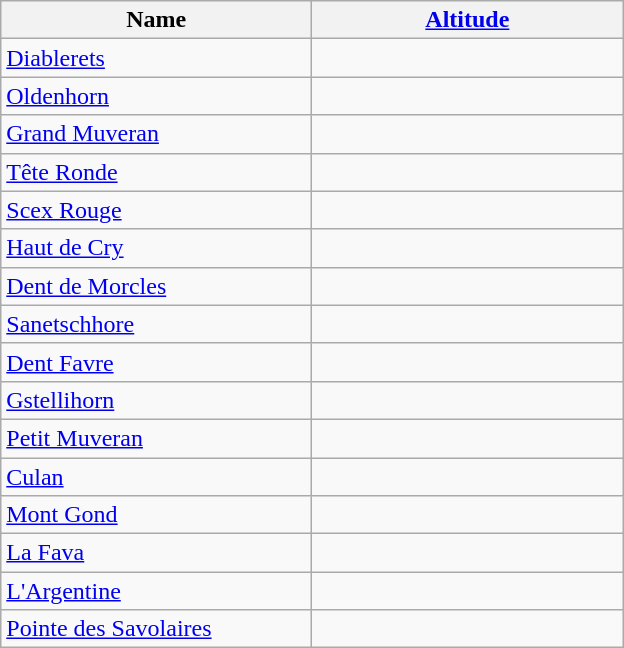<table class="wikitable sortable">
<tr>
<th width="200">Name</th>
<th width="200"><a href='#'>Altitude</a></th>
</tr>
<tr ---->
<td><a href='#'>Diablerets</a></td>
<td></td>
</tr>
<tr ---->
<td><a href='#'>Oldenhorn</a></td>
<td></td>
</tr>
<tr ---->
<td><a href='#'>Grand Muveran</a></td>
<td></td>
</tr>
<tr ---->
<td><a href='#'>Tête Ronde</a></td>
<td></td>
</tr>
<tr ---->
<td><a href='#'>Scex Rouge</a></td>
<td></td>
</tr>
<tr ---->
<td><a href='#'>Haut de Cry</a></td>
<td></td>
</tr>
<tr ---->
<td><a href='#'>Dent de Morcles</a></td>
<td></td>
</tr>
<tr ---->
<td><a href='#'>Sanetschhore</a></td>
<td></td>
</tr>
<tr ---->
<td><a href='#'>Dent Favre</a></td>
<td></td>
</tr>
<tr ---->
<td><a href='#'>Gstellihorn</a></td>
<td></td>
</tr>
<tr ---->
<td><a href='#'>Petit Muveran</a></td>
<td></td>
</tr>
<tr ---->
<td><a href='#'>Culan</a></td>
<td></td>
</tr>
<tr ---->
<td><a href='#'>Mont Gond</a></td>
<td></td>
</tr>
<tr ---->
<td><a href='#'>La Fava</a></td>
<td></td>
</tr>
<tr ---->
<td><a href='#'>L'Argentine</a></td>
<td></td>
</tr>
<tr ---->
<td><a href='#'>Pointe des Savolaires</a></td>
<td></td>
</tr>
</table>
